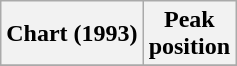<table class="wikitable sortable">
<tr>
<th>Chart (1993)</th>
<th>Peak<br>position</th>
</tr>
<tr>
</tr>
</table>
